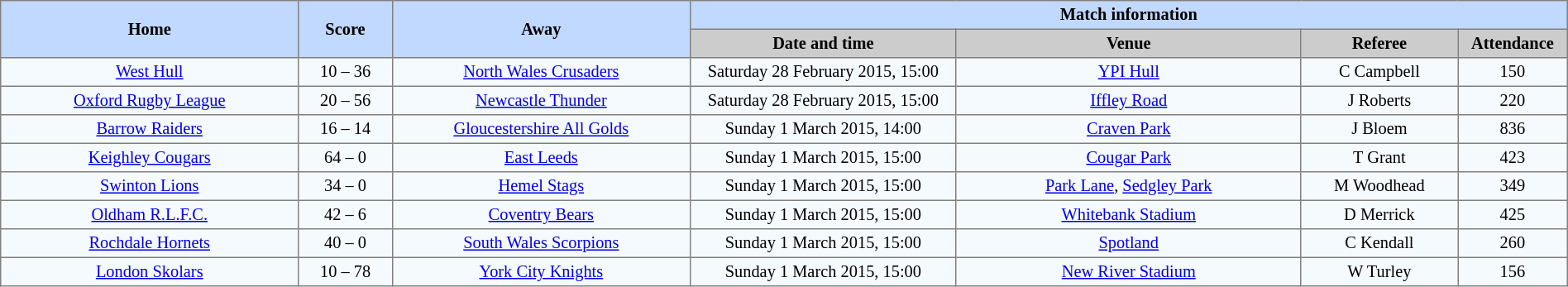<table border=1 style="border-collapse:collapse; font-size:85%; text-align:center;" cellpadding=3 cellspacing=0 width=100%>
<tr bgcolor=#C1D8FF>
<th rowspan=2 width=19%>Home</th>
<th rowspan=2 width=6%>Score</th>
<th rowspan=2 width=19%>Away</th>
<th colspan=6>Match information</th>
</tr>
<tr bgcolor=#CCCCCC>
<th width=17%>Date and time</th>
<th width=22%>Venue</th>
<th width=10%>Referee</th>
<th width=7%>Attendance</th>
</tr>
<tr bgcolor=#F5FAFF>
<td><a href='#'>West Hull</a></td>
<td>10 – 36</td>
<td><a href='#'>North Wales Crusaders</a></td>
<td>Saturday 28 February 2015, 15:00</td>
<td><a href='#'>YPI Hull</a></td>
<td>C Campbell</td>
<td>150</td>
</tr>
<tr bgcolor=#F5FAFF>
<td><a href='#'>Oxford Rugby League</a></td>
<td>20 – 56</td>
<td><a href='#'>Newcastle Thunder</a></td>
<td>Saturday 28 February 2015, 15:00</td>
<td><a href='#'>Iffley Road</a></td>
<td>J Roberts</td>
<td>220</td>
</tr>
<tr bgcolor=#F5FAFF>
<td><a href='#'>Barrow Raiders</a></td>
<td>16 – 14</td>
<td><a href='#'>Gloucestershire All Golds</a></td>
<td>Sunday 1 March 2015, 14:00</td>
<td><a href='#'>Craven Park</a></td>
<td>J Bloem</td>
<td>836</td>
</tr>
<tr bgcolor=#F5FAFF>
<td><a href='#'>Keighley Cougars</a></td>
<td>64 – 0</td>
<td><a href='#'>East Leeds</a></td>
<td>Sunday 1 March 2015, 15:00</td>
<td><a href='#'>Cougar Park</a></td>
<td>T Grant</td>
<td>423</td>
</tr>
<tr bgcolor=#F5FAFF>
<td><a href='#'>Swinton Lions</a></td>
<td>34 – 0</td>
<td><a href='#'>Hemel Stags</a></td>
<td>Sunday 1 March 2015, 15:00</td>
<td><a href='#'>Park Lane</a>, <a href='#'>Sedgley Park</a></td>
<td>M Woodhead</td>
<td>349</td>
</tr>
<tr bgcolor=#F5FAFF>
<td><a href='#'>Oldham R.L.F.C.</a></td>
<td>42 – 6</td>
<td><a href='#'>Coventry Bears</a></td>
<td>Sunday 1 March 2015, 15:00</td>
<td><a href='#'>Whitebank Stadium</a></td>
<td>D Merrick</td>
<td>425</td>
</tr>
<tr bgcolor=#F5FAFF>
<td><a href='#'>Rochdale Hornets</a></td>
<td>40 – 0</td>
<td><a href='#'>South Wales Scorpions</a></td>
<td>Sunday 1 March 2015, 15:00</td>
<td><a href='#'>Spotland</a></td>
<td>C Kendall</td>
<td>260</td>
</tr>
<tr bgcolor=#F5FAFF>
<td><a href='#'>London Skolars</a></td>
<td>10 – 78</td>
<td><a href='#'>York City Knights</a></td>
<td>Sunday 1 March 2015, 15:00</td>
<td><a href='#'>New River Stadium</a></td>
<td>W Turley</td>
<td>156</td>
</tr>
</table>
